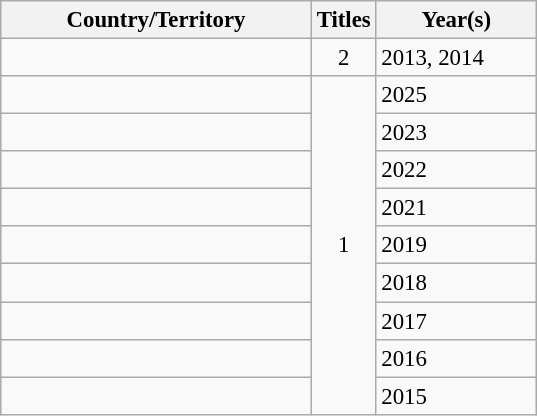<table class="wikitable sortable" style="font-size:95%;">
<tr>
<th width="200">Country/Territory</th>
<th width="20">Titles</th>
<th width="100">Year(s)</th>
</tr>
<tr>
<td></td>
<td style="text-align:center;">2</td>
<td>2013, 2014</td>
</tr>
<tr>
<td></td>
<td rowspan="9" style="text-align:center;">1</td>
<td>2025</td>
</tr>
<tr>
<td></td>
<td>2023</td>
</tr>
<tr>
<td></td>
<td>2022</td>
</tr>
<tr>
<td></td>
<td>2021</td>
</tr>
<tr>
<td></td>
<td>2019</td>
</tr>
<tr>
<td></td>
<td>2018</td>
</tr>
<tr>
<td></td>
<td>2017</td>
</tr>
<tr>
<td></td>
<td>2016</td>
</tr>
<tr>
<td></td>
<td>2015</td>
</tr>
</table>
